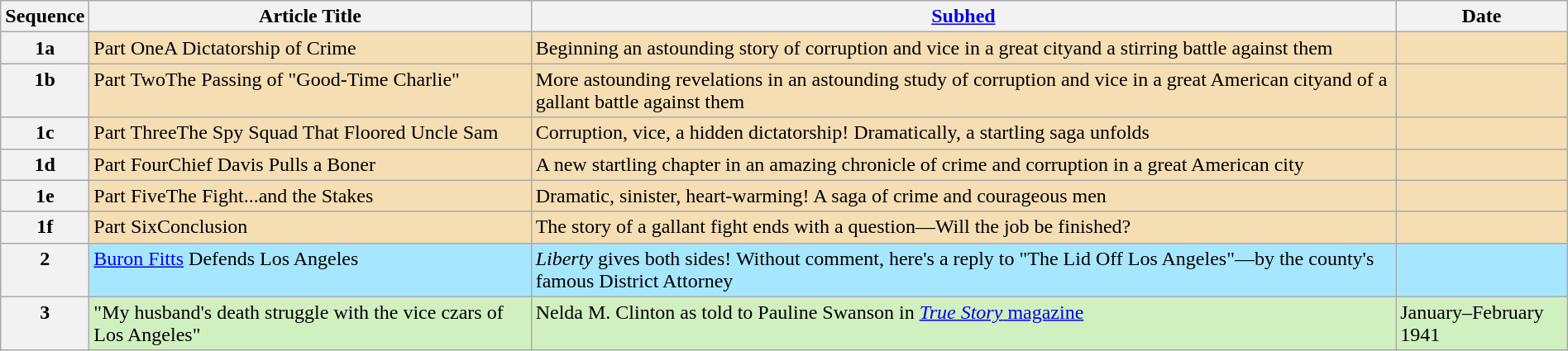<table class="wikitable sortable" border="1" style="margin: 1em auto 1em auto;">
<tr valign="top">
<th scope="col" class="sortable">Sequence</th>
<th scope="col" class="unsortable">Article Title</th>
<th scope="col" class="sortable"><a href='#'>Subhed</a></th>
<th scope="col" class="sortable">Date</th>
</tr>
<tr valign="top" style="background:#f5deb3;">
<th scope="row">1a</th>
<td>Part OneA Dictatorship of Crime</td>
<td>Beginning an astounding story of corruption and vice in a great cityand a stirring battle against them</td>
<td></td>
</tr>
<tr valign="top" style="background:#f5deb3;">
<th scope="row">1b</th>
<td>Part TwoThe Passing of "Good-Time Charlie"</td>
<td>More astounding revelations in an astounding study of corruption and vice in a great American cityand of a gallant battle against them</td>
<td></td>
</tr>
<tr valign="top" style="background:#f5deb3;">
<th scope="row">1c</th>
<td>Part ThreeThe Spy Squad That Floored Uncle Sam</td>
<td>Corruption, vice, a hidden dictatorship! Dramatically, a startling saga unfolds</td>
<td></td>
</tr>
<tr valign="top" style="background:#f5deb3;">
<th scope="row">1d</th>
<td>Part FourChief Davis Pulls a Boner</td>
<td>A new startling chapter in an amazing chronicle of crime and corruption in a great American city</td>
<td></td>
</tr>
<tr valign="top" style="background:#f5deb3;">
<th scope="row">1e</th>
<td>Part FiveThe Fight...and the Stakes</td>
<td>Dramatic, sinister, heart-warming! A saga of crime and courageous men</td>
<td></td>
</tr>
<tr valign="top" style="background:#f5deb3;">
<th scope="row">1f</th>
<td>Part SixConclusion</td>
<td>The story of a gallant fight ends with a question—Will the job be finished?</td>
<td></td>
</tr>
<tr valign="top" style="background:#a6e7ff">
<th scope="row">2</th>
<td><a href='#'>Buron Fitts</a> Defends Los Angeles</td>
<td><em>Liberty</em> gives both sides! Without comment, here's a reply to "The Lid Off Los Angeles"—by the county's famous District Attorney</td>
<td></td>
</tr>
<tr valign="top" style="background:#d0f0c0;">
<th scope="row">3</th>
<td>"My husband's death struggle with the vice czars of Los Angeles"</td>
<td>Nelda M. Clinton as told to Pauline Swanson in <a href='#'><em>True Story</em> magazine</a></td>
<td>January–February 1941</td>
</tr>
</table>
